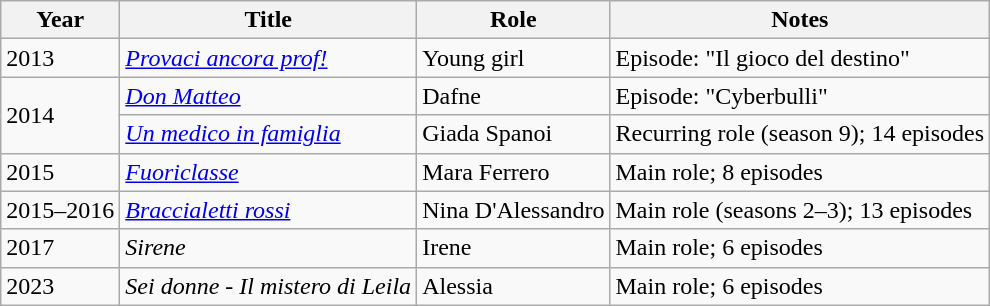<table class="wikitable">
<tr>
<th>Year</th>
<th>Title</th>
<th>Role</th>
<th>Notes</th>
</tr>
<tr>
<td>2013</td>
<td><em><a href='#'>Provaci ancora prof!</a></em></td>
<td>Young girl</td>
<td>Episode: "Il gioco del destino"</td>
</tr>
<tr>
<td rowspan="2">2014</td>
<td><em><a href='#'>Don Matteo</a></em></td>
<td>Dafne</td>
<td>Episode: "Cyberbulli"</td>
</tr>
<tr>
<td><em><a href='#'>Un medico in famiglia</a></em></td>
<td>Giada Spanoi</td>
<td>Recurring role (season 9); 14 episodes</td>
</tr>
<tr>
<td>2015</td>
<td><em><a href='#'>Fuoriclasse</a></em></td>
<td>Mara Ferrero</td>
<td>Main role; 8 episodes</td>
</tr>
<tr>
<td>2015–2016</td>
<td><em><a href='#'>Braccialetti rossi</a></em></td>
<td>Nina D'Alessandro</td>
<td>Main role (seasons 2–3); 13 episodes</td>
</tr>
<tr>
<td>2017</td>
<td><em>Sirene</em></td>
<td>Irene</td>
<td>Main role; 6 episodes</td>
</tr>
<tr>
<td>2023</td>
<td><em>Sei donne - Il mistero di Leila</em></td>
<td>Alessia</td>
<td>Main role; 6 episodes</td>
</tr>
</table>
